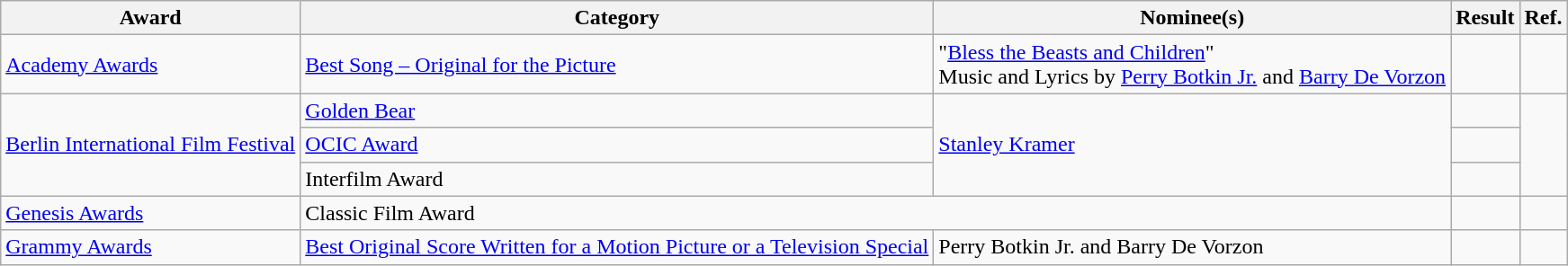<table class="wikitable plainrowheaders">
<tr>
<th>Award</th>
<th>Category</th>
<th>Nominee(s)</th>
<th>Result</th>
<th>Ref.</th>
</tr>
<tr>
<td><a href='#'>Academy Awards</a></td>
<td><a href='#'>Best Song – Original for the Picture</a></td>
<td>"<a href='#'>Bless the Beasts and Children</a>" <br> Music and Lyrics by <a href='#'>Perry Botkin Jr.</a> and <a href='#'>Barry De Vorzon</a></td>
<td></td>
<td align="center"></td>
</tr>
<tr>
<td rowspan="3"><a href='#'>Berlin International Film Festival</a></td>
<td><a href='#'>Golden Bear</a></td>
<td rowspan="3"><a href='#'>Stanley Kramer</a></td>
<td></td>
<td align="center" rowspan="3"></td>
</tr>
<tr>
<td><a href='#'>OCIC Award</a></td>
<td></td>
</tr>
<tr>
<td>Interfilm Award</td>
<td></td>
</tr>
<tr>
<td><a href='#'>Genesis Awards</a></td>
<td colspan="2">Classic Film Award</td>
<td></td>
<td align="center"></td>
</tr>
<tr>
<td><a href='#'>Grammy Awards</a></td>
<td><a href='#'>Best Original Score Written for a Motion Picture or a Television Special</a></td>
<td>Perry Botkin Jr. and Barry De Vorzon</td>
<td></td>
<td align="center"></td>
</tr>
</table>
